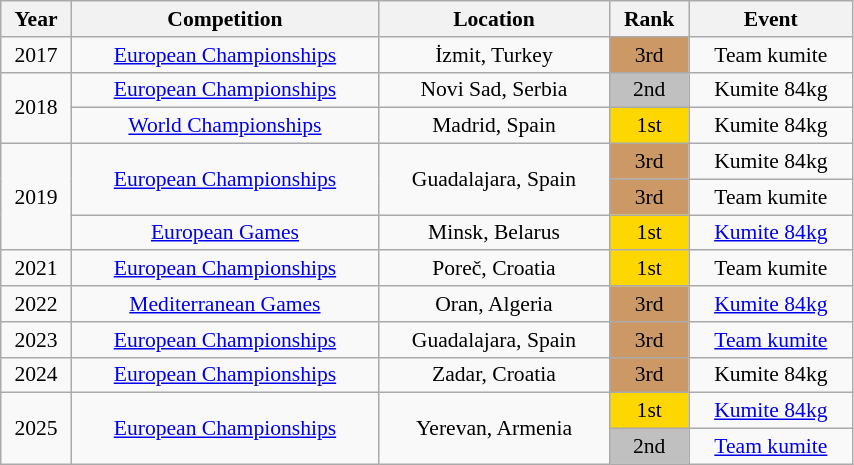<table class="wikitable sortable" width=45% style="font-size:90%; text-align:center;">
<tr>
<th>Year</th>
<th>Competition</th>
<th>Location</th>
<th>Rank</th>
<th>Event</th>
</tr>
<tr>
<td>2017</td>
<td><a href='#'>European Championships</a></td>
<td>İzmit, Turkey</td>
<td bgcolor="cc9966">3rd</td>
<td>Team kumite</td>
</tr>
<tr>
<td rowspan=2>2018</td>
<td><a href='#'>European Championships</a></td>
<td>Novi Sad, Serbia</td>
<td bgcolor="silver">2nd</td>
<td>Kumite 84kg</td>
</tr>
<tr>
<td><a href='#'>World Championships</a></td>
<td>Madrid, Spain</td>
<td bgcolor="gold">1st</td>
<td>Kumite 84kg</td>
</tr>
<tr>
<td rowspan=3>2019</td>
<td rowspan=2><a href='#'>European Championships</a></td>
<td rowspan=2>Guadalajara, Spain</td>
<td bgcolor="cc9966">3rd</td>
<td>Kumite 84kg</td>
</tr>
<tr>
<td bgcolor="cc9966">3rd</td>
<td>Team kumite</td>
</tr>
<tr>
<td><a href='#'>European Games</a></td>
<td>Minsk, Belarus</td>
<td bgcolor="gold">1st</td>
<td><a href='#'>Kumite 84kg</a></td>
</tr>
<tr>
<td>2021</td>
<td><a href='#'>European Championships</a></td>
<td>Poreč, Croatia</td>
<td bgcolor="gold">1st</td>
<td>Team kumite</td>
</tr>
<tr>
<td>2022</td>
<td><a href='#'>Mediterranean Games</a></td>
<td>Oran, Algeria</td>
<td bgcolor="cc9966">3rd</td>
<td><a href='#'>Kumite 84kg</a></td>
</tr>
<tr>
<td>2023</td>
<td><a href='#'>European Championships</a></td>
<td>Guadalajara, Spain</td>
<td bgcolor="cc9966">3rd</td>
<td><a href='#'>Team kumite</a></td>
</tr>
<tr>
<td>2024</td>
<td><a href='#'>European Championships</a></td>
<td>Zadar, Croatia</td>
<td bgcolor="cc9966">3rd</td>
<td>Kumite 84kg</td>
</tr>
<tr>
<td rowspan=2>2025</td>
<td rowspan=2><a href='#'>European Championships</a></td>
<td rowspan=2>Yerevan, Armenia</td>
<td bgcolor="gold">1st</td>
<td><a href='#'>Kumite 84kg</a></td>
</tr>
<tr>
<td bgcolor="silver">2nd</td>
<td><a href='#'>Team kumite</a></td>
</tr>
</table>
